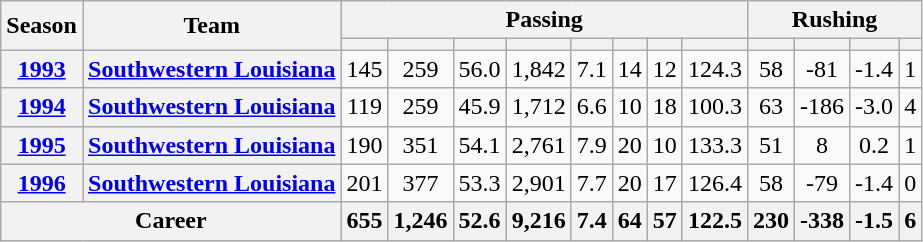<table class="wikitable" style="text-align:center;">
<tr>
<th rowspan="2">Season</th>
<th rowspan="2">Team</th>
<th colspan="8">Passing</th>
<th colspan="4">Rushing</th>
</tr>
<tr>
<th></th>
<th></th>
<th></th>
<th></th>
<th></th>
<th></th>
<th></th>
<th></th>
<th></th>
<th></th>
<th></th>
<th></th>
</tr>
<tr>
<th><a href='#'>1993</a></th>
<th><a href='#'>Southwestern Louisiana</a></th>
<td>145</td>
<td>259</td>
<td>56.0</td>
<td>1,842</td>
<td>7.1</td>
<td>14</td>
<td>12</td>
<td>124.3</td>
<td>58</td>
<td>-81</td>
<td>-1.4</td>
<td>1</td>
</tr>
<tr>
<th><a href='#'>1994</a></th>
<th><a href='#'>Southwestern Louisiana</a></th>
<td>119</td>
<td>259</td>
<td>45.9</td>
<td>1,712</td>
<td>6.6</td>
<td>10</td>
<td>18</td>
<td>100.3</td>
<td>63</td>
<td>-186</td>
<td>-3.0</td>
<td>4</td>
</tr>
<tr>
<th><a href='#'>1995</a></th>
<th><a href='#'>Southwestern Louisiana</a></th>
<td>190</td>
<td>351</td>
<td>54.1</td>
<td>2,761</td>
<td>7.9</td>
<td>20</td>
<td>10</td>
<td>133.3</td>
<td>51</td>
<td>8</td>
<td>0.2</td>
<td>1</td>
</tr>
<tr>
<th><a href='#'>1996</a></th>
<th><a href='#'>Southwestern Louisiana</a></th>
<td>201</td>
<td>377</td>
<td>53.3</td>
<td>2,901</td>
<td>7.7</td>
<td>20</td>
<td>17</td>
<td>126.4</td>
<td>58</td>
<td>-79</td>
<td>-1.4</td>
<td>0</td>
</tr>
<tr>
<th colspan="2">Career</th>
<th>655</th>
<th>1,246</th>
<th>52.6</th>
<th>9,216</th>
<th>7.4</th>
<th>64</th>
<th>57</th>
<th>122.5</th>
<th>230</th>
<th>-338</th>
<th>-1.5</th>
<th>6</th>
</tr>
</table>
